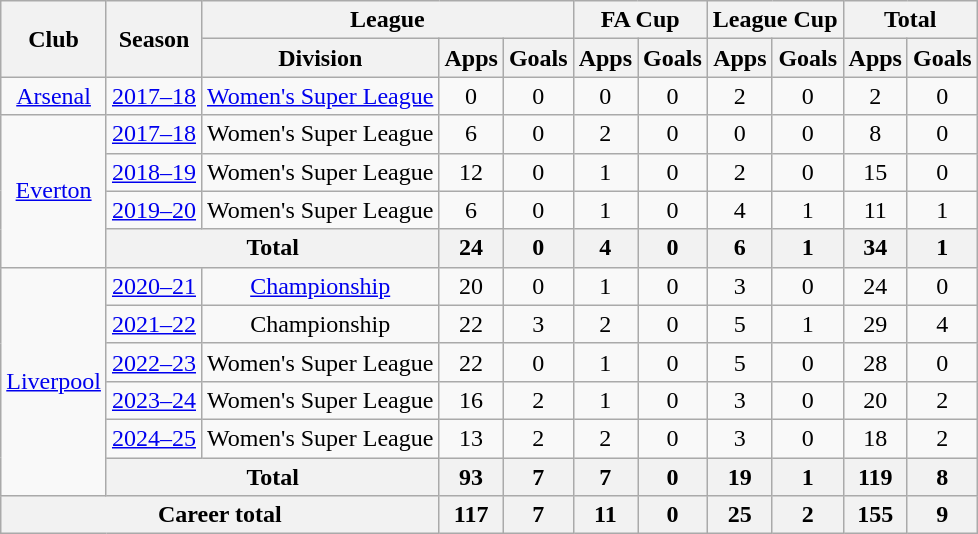<table class="wikitable" style="text-align:center">
<tr>
<th rowspan="2">Club</th>
<th rowspan="2">Season</th>
<th colspan="3">League</th>
<th colspan="2">FA Cup</th>
<th colspan="2">League Cup</th>
<th colspan="2">Total</th>
</tr>
<tr>
<th>Division</th>
<th>Apps</th>
<th>Goals</th>
<th>Apps</th>
<th>Goals</th>
<th>Apps</th>
<th>Goals</th>
<th>Apps</th>
<th>Goals</th>
</tr>
<tr>
<td><a href='#'>Arsenal</a></td>
<td><a href='#'>2017–18</a></td>
<td><a href='#'>Women's Super League</a></td>
<td>0</td>
<td>0</td>
<td>0</td>
<td>0</td>
<td>2</td>
<td>0</td>
<td>2</td>
<td>0</td>
</tr>
<tr>
<td rowspan="4"><a href='#'>Everton</a></td>
<td><a href='#'>2017–18</a></td>
<td>Women's Super League</td>
<td>6</td>
<td>0</td>
<td>2</td>
<td>0</td>
<td>0</td>
<td>0</td>
<td>8</td>
<td>0</td>
</tr>
<tr>
<td><a href='#'>2018–19</a></td>
<td>Women's Super League</td>
<td>12</td>
<td>0</td>
<td>1</td>
<td>0</td>
<td>2</td>
<td>0</td>
<td>15</td>
<td>0</td>
</tr>
<tr>
<td><a href='#'>2019–20</a></td>
<td>Women's Super League</td>
<td>6</td>
<td>0</td>
<td>1</td>
<td>0</td>
<td>4</td>
<td>1</td>
<td>11</td>
<td>1</td>
</tr>
<tr>
<th colspan="2">Total</th>
<th>24</th>
<th>0</th>
<th>4</th>
<th>0</th>
<th>6</th>
<th>1</th>
<th>34</th>
<th>1</th>
</tr>
<tr>
<td rowspan="6"><a href='#'>Liverpool</a></td>
<td><a href='#'>2020–21</a></td>
<td><a href='#'>Championship</a></td>
<td>20</td>
<td>0</td>
<td>1</td>
<td>0</td>
<td>3</td>
<td>0</td>
<td>24</td>
<td>0</td>
</tr>
<tr>
<td><a href='#'>2021–22</a></td>
<td>Championship</td>
<td>22</td>
<td>3</td>
<td>2</td>
<td>0</td>
<td>5</td>
<td>1</td>
<td>29</td>
<td>4</td>
</tr>
<tr>
<td><a href='#'>2022–23</a></td>
<td>Women's Super League</td>
<td>22</td>
<td>0</td>
<td>1</td>
<td>0</td>
<td>5</td>
<td>0</td>
<td>28</td>
<td>0</td>
</tr>
<tr>
<td><a href='#'>2023–24</a></td>
<td>Women's Super League</td>
<td>16</td>
<td>2</td>
<td>1</td>
<td>0</td>
<td>3</td>
<td>0</td>
<td>20</td>
<td>2</td>
</tr>
<tr>
<td><a href='#'>2024–25</a></td>
<td>Women's Super League</td>
<td>13</td>
<td>2</td>
<td>2</td>
<td>0</td>
<td>3</td>
<td>0</td>
<td>18</td>
<td>2</td>
</tr>
<tr>
<th colspan="2">Total</th>
<th>93</th>
<th>7</th>
<th>7</th>
<th>0</th>
<th>19</th>
<th>1</th>
<th>119</th>
<th>8</th>
</tr>
<tr>
<th colspan="3">Career total</th>
<th>117</th>
<th>7</th>
<th>11</th>
<th>0</th>
<th>25</th>
<th>2</th>
<th>155</th>
<th>9</th>
</tr>
</table>
